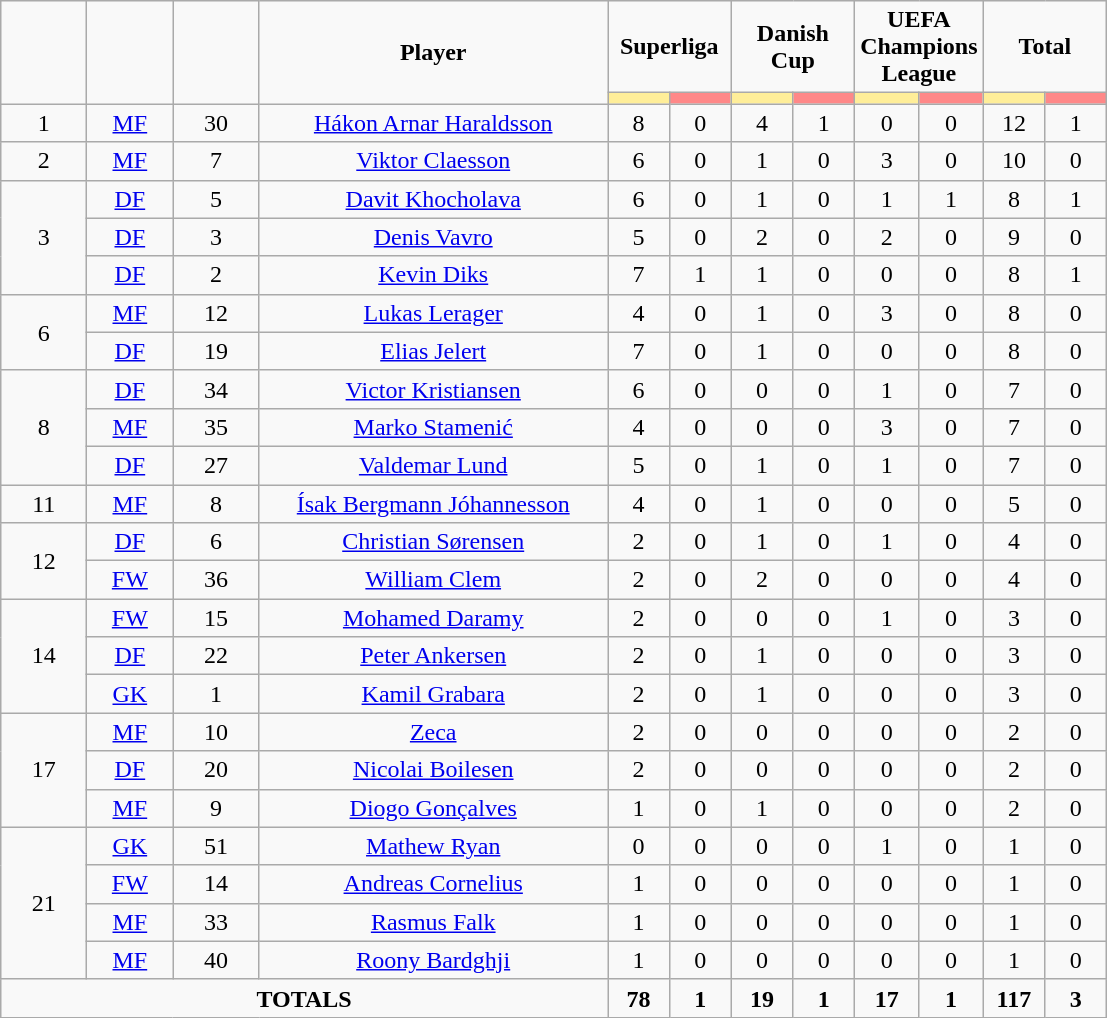<table class="wikitable sortable" style="text-align:center;">
<tr>
<td rowspan="2"  style="width:50px;"><strong></strong></td>
<td rowspan="2"  style="width:50px;"><strong></strong></td>
<td rowspan="2"  style="width:50px;"><strong></strong></td>
<td rowspan="2"  style="width:225px;"><strong>Player</strong></td>
<td colspan="2"  style="width:75px;"><strong>Superliga</strong></td>
<td colspan="2"  style="width:75px;"><strong>Danish Cup</strong></td>
<td colspan="2"  style="width:75px;"><strong>UEFA Champions League</strong></td>
<td colspan="2"  style="width:75px;"><strong>Total</strong></td>
</tr>
<tr>
<th style="width:30px; background:#fe9;"></th>
<th style="width:30px; background:#ff8888;"></th>
<th style="width:30px; background:#fe9;"></th>
<th style="width:30px; background:#ff8888;"></th>
<th style="width:30px; background:#fe9;"></th>
<th style="width:30px; background:#ff8888;"></th>
<th style="width:30px; background:#fe9;"></th>
<th style="width:30px; background:#ff8888;"></th>
</tr>
<tr>
<td rowspan=1>1</td>
<td><a href='#'>MF</a></td>
<td>30</td>
<td> <a href='#'>Hákon Arnar Haraldsson</a></td>
<td>8</td>
<td>0</td>
<td>4</td>
<td>1</td>
<td>0</td>
<td>0</td>
<td>12</td>
<td>1</td>
</tr>
<tr>
<td rowspan=1>2</td>
<td><a href='#'>MF</a></td>
<td>7</td>
<td> <a href='#'>Viktor Claesson</a></td>
<td>6</td>
<td>0</td>
<td>1</td>
<td>0</td>
<td>3</td>
<td>0</td>
<td>10</td>
<td>0</td>
</tr>
<tr>
<td rowspan=3>3</td>
<td><a href='#'>DF</a></td>
<td>5</td>
<td> <a href='#'>Davit Khocholava</a></td>
<td>6</td>
<td>0</td>
<td>1</td>
<td>0</td>
<td>1</td>
<td>1</td>
<td>8</td>
<td>1</td>
</tr>
<tr>
<td><a href='#'>DF</a></td>
<td>3</td>
<td> <a href='#'>Denis Vavro</a></td>
<td>5</td>
<td>0</td>
<td>2</td>
<td>0</td>
<td>2</td>
<td>0</td>
<td>9</td>
<td>0</td>
</tr>
<tr>
<td><a href='#'>DF</a></td>
<td>2</td>
<td> <a href='#'>Kevin Diks</a></td>
<td>7</td>
<td>1</td>
<td>1</td>
<td>0</td>
<td>0</td>
<td>0</td>
<td>8</td>
<td>1</td>
</tr>
<tr>
<td rowspan=2>6</td>
<td><a href='#'>MF</a></td>
<td>12</td>
<td> <a href='#'>Lukas Lerager</a></td>
<td>4</td>
<td>0</td>
<td>1</td>
<td>0</td>
<td>3</td>
<td>0</td>
<td>8</td>
<td>0</td>
</tr>
<tr>
<td><a href='#'>DF</a></td>
<td>19</td>
<td> <a href='#'>Elias Jelert</a></td>
<td>7</td>
<td>0</td>
<td>1</td>
<td>0</td>
<td>0</td>
<td>0</td>
<td>8</td>
<td>0</td>
</tr>
<tr>
<td rowspan=3>8</td>
<td><a href='#'>DF</a></td>
<td>34</td>
<td> <a href='#'>Victor Kristiansen</a></td>
<td>6</td>
<td>0</td>
<td>0</td>
<td>0</td>
<td>1</td>
<td>0</td>
<td>7</td>
<td>0</td>
</tr>
<tr>
<td><a href='#'>MF</a></td>
<td>35</td>
<td> <a href='#'>Marko Stamenić</a></td>
<td>4</td>
<td>0</td>
<td>0</td>
<td>0</td>
<td>3</td>
<td>0</td>
<td>7</td>
<td>0</td>
</tr>
<tr>
<td><a href='#'>DF</a></td>
<td>27</td>
<td> <a href='#'>Valdemar Lund</a></td>
<td>5</td>
<td>0</td>
<td>1</td>
<td>0</td>
<td>1</td>
<td>0</td>
<td>7</td>
<td>0</td>
</tr>
<tr>
<td rowspan=1>11</td>
<td><a href='#'>MF</a></td>
<td>8</td>
<td> <a href='#'>Ísak Bergmann Jóhannesson</a></td>
<td>4</td>
<td>0</td>
<td>1</td>
<td>0</td>
<td>0</td>
<td>0</td>
<td>5</td>
<td>0</td>
</tr>
<tr>
<td rowspan=2>12</td>
<td><a href='#'>DF</a></td>
<td>6</td>
<td> <a href='#'>Christian Sørensen</a></td>
<td>2</td>
<td>0</td>
<td>1</td>
<td>0</td>
<td>1</td>
<td>0</td>
<td>4</td>
<td>0</td>
</tr>
<tr>
<td><a href='#'>FW</a></td>
<td>36</td>
<td> <a href='#'>William Clem</a></td>
<td>2</td>
<td>0</td>
<td>2</td>
<td>0</td>
<td>0</td>
<td>0</td>
<td>4</td>
<td>0</td>
</tr>
<tr>
<td rowspan=3>14</td>
<td><a href='#'>FW</a></td>
<td>15</td>
<td>  <a href='#'>Mohamed Daramy</a></td>
<td>2</td>
<td>0</td>
<td>0</td>
<td>0</td>
<td>1</td>
<td>0</td>
<td>3</td>
<td>0</td>
</tr>
<tr>
<td><a href='#'>DF</a></td>
<td>22</td>
<td> <a href='#'>Peter Ankersen</a></td>
<td>2</td>
<td>0</td>
<td>1</td>
<td>0</td>
<td>0</td>
<td>0</td>
<td>3</td>
<td>0</td>
</tr>
<tr>
<td><a href='#'>GK</a></td>
<td>1</td>
<td> <a href='#'>Kamil Grabara</a></td>
<td>2</td>
<td>0</td>
<td>1</td>
<td>0</td>
<td>0</td>
<td>0</td>
<td>3</td>
<td>0</td>
</tr>
<tr>
<td rowspan=3>17</td>
<td><a href='#'>MF</a></td>
<td>10</td>
<td>  <a href='#'>Zeca</a></td>
<td>2</td>
<td>0</td>
<td>0</td>
<td>0</td>
<td>0</td>
<td>0</td>
<td>2</td>
<td>0</td>
</tr>
<tr>
<td><a href='#'>DF</a></td>
<td>20</td>
<td> <a href='#'>Nicolai Boilesen</a></td>
<td>2</td>
<td>0</td>
<td>0</td>
<td>0</td>
<td>0</td>
<td>0</td>
<td>2</td>
<td>0</td>
</tr>
<tr>
<td><a href='#'>MF</a></td>
<td>9</td>
<td> <a href='#'>Diogo Gonçalves</a></td>
<td>1</td>
<td>0</td>
<td>1</td>
<td>0</td>
<td>0</td>
<td>0</td>
<td>2</td>
<td>0</td>
</tr>
<tr>
<td rowspan=4>21</td>
<td><a href='#'>GK</a></td>
<td>51</td>
<td>  <a href='#'>Mathew Ryan</a></td>
<td>0</td>
<td>0</td>
<td>0</td>
<td>0</td>
<td>1</td>
<td>0</td>
<td>1</td>
<td>0</td>
</tr>
<tr>
<td><a href='#'>FW</a></td>
<td>14</td>
<td> <a href='#'>Andreas Cornelius</a></td>
<td>1</td>
<td>0</td>
<td>0</td>
<td>0</td>
<td>0</td>
<td>0</td>
<td>1</td>
<td>0</td>
</tr>
<tr>
<td><a href='#'>MF</a></td>
<td>33</td>
<td> <a href='#'>Rasmus Falk</a></td>
<td>1</td>
<td>0</td>
<td>0</td>
<td>0</td>
<td>0</td>
<td>0</td>
<td>1</td>
<td>0</td>
</tr>
<tr>
<td><a href='#'>MF</a></td>
<td>40</td>
<td> <a href='#'>Roony Bardghji</a></td>
<td>1</td>
<td>0</td>
<td>0</td>
<td>0</td>
<td>0</td>
<td>0</td>
<td>1</td>
<td>0</td>
</tr>
<tr>
<td colspan=4><strong>TOTALS</strong></td>
<td><strong>78</strong></td>
<td><strong>1</strong></td>
<td><strong>19</strong></td>
<td><strong>1</strong></td>
<td><strong>17</strong></td>
<td><strong>1</strong></td>
<td><strong>117</strong></td>
<td><strong>3</strong></td>
</tr>
</table>
